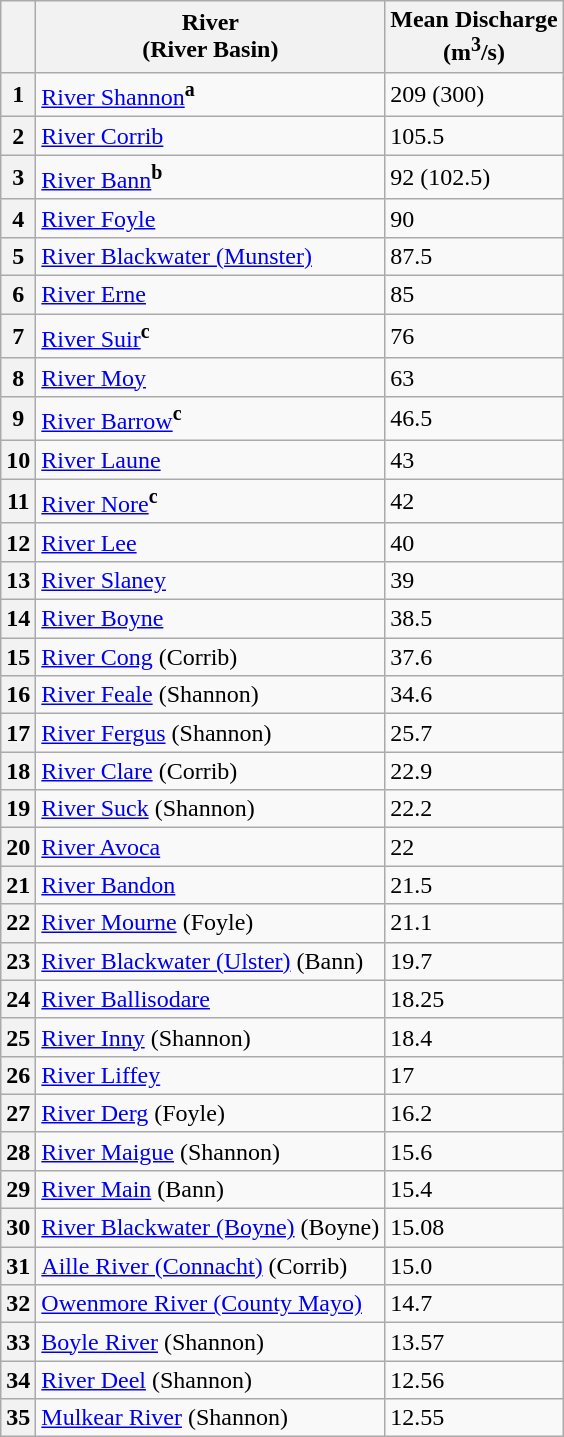<table class="wikitable">
<tr>
<th></th>
<th>River<br>(River Basin)</th>
<th>Mean Discharge<br>(m<sup>3</sup>/s)</th>
</tr>
<tr>
<th>1</th>
<td><a href='#'>River Shannon</a><sup><strong>a</strong></sup></td>
<td>209 (300)</td>
</tr>
<tr>
<th>2</th>
<td><a href='#'>River Corrib</a></td>
<td>105.5</td>
</tr>
<tr>
<th>3</th>
<td><a href='#'>River Bann</a><sup><strong>b</strong></sup></td>
<td>92 (102.5)</td>
</tr>
<tr>
<th>4</th>
<td><a href='#'>River Foyle</a></td>
<td>90</td>
</tr>
<tr>
<th>5</th>
<td><a href='#'>River Blackwater (Munster)</a></td>
<td>87.5</td>
</tr>
<tr>
<th>6</th>
<td><a href='#'>River Erne</a></td>
<td>85</td>
</tr>
<tr>
<th>7</th>
<td><a href='#'>River Suir</a><sup><strong>c</strong></sup></td>
<td>76</td>
</tr>
<tr>
<th>8</th>
<td><a href='#'>River Moy</a></td>
<td>63</td>
</tr>
<tr>
<th>9</th>
<td><a href='#'>River Barrow</a><sup><strong>c</strong></sup></td>
<td>46.5</td>
</tr>
<tr>
<th>10</th>
<td><a href='#'>River Laune</a></td>
<td>43</td>
</tr>
<tr>
<th>11</th>
<td><a href='#'>River Nore</a><sup><strong>c</strong></sup></td>
<td>42</td>
</tr>
<tr>
<th>12</th>
<td><a href='#'>River Lee</a></td>
<td>40</td>
</tr>
<tr>
<th>13</th>
<td><a href='#'>River Slaney</a></td>
<td>39</td>
</tr>
<tr>
<th>14</th>
<td><a href='#'>River Boyne</a></td>
<td>38.5</td>
</tr>
<tr>
<th>15</th>
<td><a href='#'>River Cong</a> (Corrib)</td>
<td>37.6</td>
</tr>
<tr>
<th>16</th>
<td><a href='#'>River Feale</a> (Shannon)</td>
<td>34.6</td>
</tr>
<tr>
<th>17</th>
<td><a href='#'>River Fergus</a> (Shannon)</td>
<td>25.7</td>
</tr>
<tr>
<th>18</th>
<td><a href='#'>River Clare</a> (Corrib)</td>
<td>22.9</td>
</tr>
<tr>
<th>19</th>
<td><a href='#'>River Suck</a> (Shannon)</td>
<td>22.2</td>
</tr>
<tr>
<th>20</th>
<td><a href='#'>River Avoca</a></td>
<td>22</td>
</tr>
<tr>
<th>21</th>
<td><a href='#'>River Bandon</a></td>
<td>21.5</td>
</tr>
<tr>
<th>22</th>
<td><a href='#'>River Mourne</a> (Foyle)</td>
<td>21.1</td>
</tr>
<tr>
<th>23</th>
<td><a href='#'>River Blackwater (Ulster)</a> (Bann)</td>
<td>19.7</td>
</tr>
<tr>
<th>24</th>
<td><a href='#'>River Ballisodare</a></td>
<td>18.25</td>
</tr>
<tr>
<th>25</th>
<td><a href='#'>River Inny</a> (Shannon)</td>
<td>18.4</td>
</tr>
<tr>
<th>26</th>
<td><a href='#'>River Liffey</a></td>
<td>17</td>
</tr>
<tr>
<th>27</th>
<td><a href='#'>River Derg</a> (Foyle)</td>
<td>16.2</td>
</tr>
<tr>
<th>28</th>
<td><a href='#'>River Maigue</a> (Shannon)</td>
<td>15.6</td>
</tr>
<tr>
<th>29</th>
<td><a href='#'>River Main</a> (Bann)</td>
<td>15.4</td>
</tr>
<tr>
<th>30</th>
<td><a href='#'>River Blackwater (Boyne)</a> (Boyne)</td>
<td>15.08</td>
</tr>
<tr>
<th>31</th>
<td><a href='#'>Aille River (Connacht)</a> (Corrib)</td>
<td>15.0</td>
</tr>
<tr>
<th>32</th>
<td><a href='#'>Owenmore River (County Mayo)</a></td>
<td>14.7</td>
</tr>
<tr>
<th>33</th>
<td><a href='#'>Boyle River</a> (Shannon)</td>
<td>13.57</td>
</tr>
<tr>
<th>34</th>
<td><a href='#'>River Deel</a> (Shannon)</td>
<td>12.56</td>
</tr>
<tr>
<th>35</th>
<td><a href='#'>Mulkear River</a> (Shannon)</td>
<td>12.55</td>
</tr>
</table>
